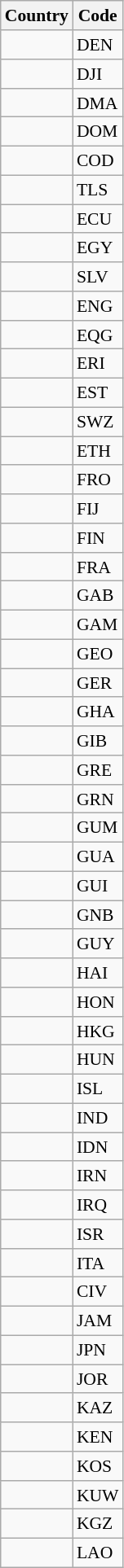<table class="wikitable" style="font-size:90%; display:inline-table;">
<tr>
<th>Country</th>
<th>Code</th>
</tr>
<tr>
<td></td>
<td>DEN</td>
</tr>
<tr>
<td></td>
<td>DJI</td>
</tr>
<tr>
<td></td>
<td>DMA</td>
</tr>
<tr>
<td></td>
<td>DOM</td>
</tr>
<tr>
<td></td>
<td>COD</td>
</tr>
<tr>
<td></td>
<td>TLS</td>
</tr>
<tr>
<td></td>
<td>ECU</td>
</tr>
<tr>
<td></td>
<td>EGY</td>
</tr>
<tr>
<td></td>
<td>SLV</td>
</tr>
<tr>
<td></td>
<td>ENG</td>
</tr>
<tr>
<td></td>
<td>EQG</td>
</tr>
<tr>
<td></td>
<td>ERI</td>
</tr>
<tr>
<td></td>
<td>EST</td>
</tr>
<tr>
<td></td>
<td>SWZ</td>
</tr>
<tr>
<td></td>
<td>ETH</td>
</tr>
<tr>
<td></td>
<td>FRO</td>
</tr>
<tr>
<td></td>
<td>FIJ</td>
</tr>
<tr>
<td></td>
<td>FIN</td>
</tr>
<tr>
<td></td>
<td>FRA</td>
</tr>
<tr>
<td></td>
<td>GAB</td>
</tr>
<tr>
<td></td>
<td>GAM</td>
</tr>
<tr>
<td></td>
<td>GEO</td>
</tr>
<tr>
<td></td>
<td>GER</td>
</tr>
<tr>
<td></td>
<td>GHA</td>
</tr>
<tr>
<td></td>
<td>GIB</td>
</tr>
<tr>
<td></td>
<td>GRE</td>
</tr>
<tr>
<td></td>
<td>GRN</td>
</tr>
<tr>
<td></td>
<td>GUM</td>
</tr>
<tr>
<td></td>
<td>GUA</td>
</tr>
<tr>
<td></td>
<td>GUI</td>
</tr>
<tr>
<td></td>
<td>GNB</td>
</tr>
<tr>
<td></td>
<td>GUY</td>
</tr>
<tr>
<td></td>
<td>HAI</td>
</tr>
<tr>
<td></td>
<td>HON</td>
</tr>
<tr>
<td></td>
<td>HKG</td>
</tr>
<tr>
<td></td>
<td>HUN</td>
</tr>
<tr>
<td></td>
<td>ISL</td>
</tr>
<tr>
<td></td>
<td>IND</td>
</tr>
<tr>
<td></td>
<td>IDN</td>
</tr>
<tr>
<td></td>
<td>IRN</td>
</tr>
<tr>
<td></td>
<td>IRQ</td>
</tr>
<tr>
<td></td>
<td>ISR</td>
</tr>
<tr>
<td></td>
<td>ITA</td>
</tr>
<tr>
<td></td>
<td>CIV</td>
</tr>
<tr>
<td></td>
<td>JAM</td>
</tr>
<tr>
<td></td>
<td>JPN</td>
</tr>
<tr>
<td></td>
<td>JOR</td>
</tr>
<tr>
<td></td>
<td>KAZ</td>
</tr>
<tr>
<td></td>
<td>KEN</td>
</tr>
<tr>
<td></td>
<td>KOS</td>
</tr>
<tr>
<td></td>
<td>KUW</td>
</tr>
<tr>
<td></td>
<td>KGZ</td>
</tr>
<tr>
<td></td>
<td>LAO</td>
</tr>
</table>
